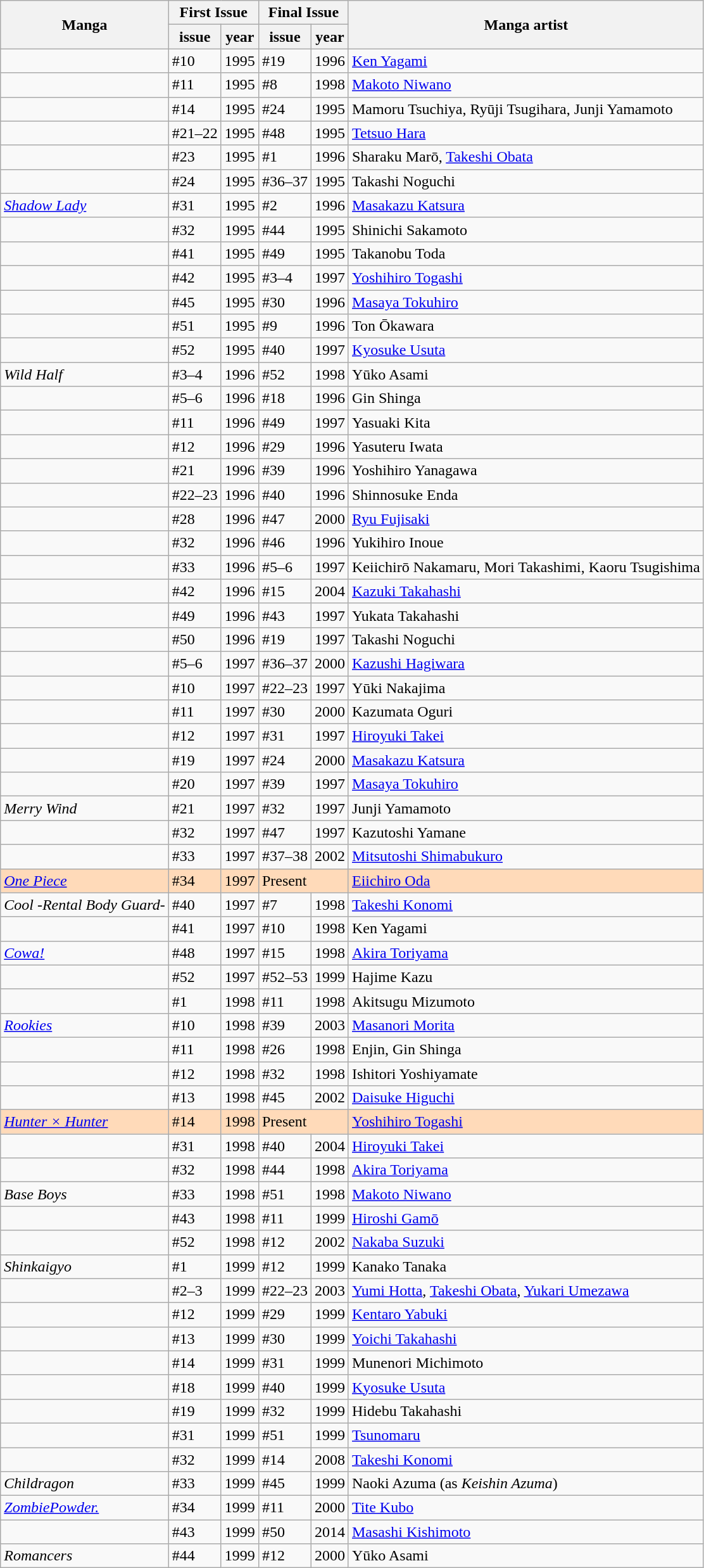<table class="wikitable sortable">
<tr>
<th rowspan="2" scope="col">Manga</th>
<th colspan="2" scope="col">First Issue</th>
<th colspan="2" scope="col">Final Issue</th>
<th rowspan="2" scope="col">Manga artist</th>
</tr>
<tr>
<th scope="col">issue</th>
<th scope="col">year</th>
<th scope="col">issue</th>
<th scope="col">year</th>
</tr>
<tr>
<td></td>
<td>#10</td>
<td>1995</td>
<td>#19</td>
<td>1996</td>
<td><a href='#'>Ken Yagami</a></td>
</tr>
<tr>
<td></td>
<td>#11</td>
<td>1995</td>
<td>#8</td>
<td>1998</td>
<td><a href='#'>Makoto Niwano</a></td>
</tr>
<tr>
<td></td>
<td>#14</td>
<td>1995</td>
<td>#24</td>
<td>1995</td>
<td>Mamoru Tsuchiya, Ryūji Tsugihara, Junji Yamamoto</td>
</tr>
<tr>
<td></td>
<td>#21–22</td>
<td>1995</td>
<td>#48</td>
<td>1995</td>
<td><a href='#'>Tetsuo Hara</a></td>
</tr>
<tr>
<td></td>
<td>#23</td>
<td>1995</td>
<td>#1</td>
<td>1996</td>
<td>Sharaku Marō, <a href='#'>Takeshi Obata</a></td>
</tr>
<tr>
<td></td>
<td>#24</td>
<td>1995</td>
<td>#36–37</td>
<td>1995</td>
<td>Takashi Noguchi</td>
</tr>
<tr>
<td><em><a href='#'>Shadow Lady</a></em></td>
<td>#31</td>
<td>1995</td>
<td>#2</td>
<td>1996</td>
<td><a href='#'>Masakazu Katsura</a></td>
</tr>
<tr>
<td></td>
<td>#32</td>
<td>1995</td>
<td>#44</td>
<td>1995</td>
<td>Shinichi Sakamoto</td>
</tr>
<tr>
<td></td>
<td>#41</td>
<td>1995</td>
<td>#49</td>
<td>1995</td>
<td>Takanobu Toda</td>
</tr>
<tr>
<td></td>
<td>#42</td>
<td>1995</td>
<td>#3–4</td>
<td>1997</td>
<td><a href='#'>Yoshihiro Togashi</a></td>
</tr>
<tr>
<td></td>
<td>#45</td>
<td>1995</td>
<td>#30</td>
<td>1996</td>
<td><a href='#'>Masaya Tokuhiro</a></td>
</tr>
<tr>
<td></td>
<td>#51</td>
<td>1995</td>
<td>#9</td>
<td>1996</td>
<td>Ton Ōkawara</td>
</tr>
<tr>
<td></td>
<td>#52</td>
<td>1995</td>
<td>#40</td>
<td>1997</td>
<td><a href='#'>Kyosuke Usuta</a></td>
</tr>
<tr>
<td><em>Wild Half</em></td>
<td>#3–4</td>
<td>1996</td>
<td>#52</td>
<td>1998</td>
<td>Yūko Asami</td>
</tr>
<tr>
<td></td>
<td>#5–6</td>
<td>1996</td>
<td>#18</td>
<td>1996</td>
<td>Gin Shinga</td>
</tr>
<tr>
<td></td>
<td>#11</td>
<td>1996</td>
<td>#49</td>
<td>1997</td>
<td>Yasuaki Kita</td>
</tr>
<tr>
<td></td>
<td>#12</td>
<td>1996</td>
<td>#29</td>
<td>1996</td>
<td>Yasuteru Iwata</td>
</tr>
<tr>
<td></td>
<td>#21</td>
<td>1996</td>
<td>#39</td>
<td>1996</td>
<td>Yoshihiro Yanagawa</td>
</tr>
<tr>
<td></td>
<td>#22–23</td>
<td>1996</td>
<td>#40</td>
<td>1996</td>
<td>Shinnosuke Enda</td>
</tr>
<tr>
<td></td>
<td>#28</td>
<td>1996</td>
<td>#47</td>
<td>2000</td>
<td><a href='#'>Ryu Fujisaki</a></td>
</tr>
<tr>
<td></td>
<td>#32</td>
<td>1996</td>
<td>#46</td>
<td>1996</td>
<td>Yukihiro Inoue</td>
</tr>
<tr>
<td></td>
<td>#33</td>
<td>1996</td>
<td>#5–6</td>
<td>1997</td>
<td>Keiichirō Nakamaru, Mori Takashimi, Kaoru Tsugishima</td>
</tr>
<tr>
<td></td>
<td>#42</td>
<td>1996</td>
<td>#15</td>
<td>2004</td>
<td><a href='#'>Kazuki Takahashi</a></td>
</tr>
<tr>
<td></td>
<td>#49</td>
<td>1996</td>
<td>#43</td>
<td>1997</td>
<td>Yukata Takahashi</td>
</tr>
<tr>
<td></td>
<td>#50</td>
<td>1996</td>
<td>#19</td>
<td>1997</td>
<td>Takashi Noguchi</td>
</tr>
<tr>
<td></td>
<td>#5–6</td>
<td>1997</td>
<td>#36–37</td>
<td>2000</td>
<td><a href='#'>Kazushi Hagiwara</a></td>
</tr>
<tr>
<td></td>
<td>#10</td>
<td>1997</td>
<td>#22–23</td>
<td>1997</td>
<td>Yūki Nakajima</td>
</tr>
<tr>
<td></td>
<td>#11</td>
<td>1997</td>
<td>#30</td>
<td>2000</td>
<td>Kazumata Oguri</td>
</tr>
<tr>
<td></td>
<td>#12</td>
<td>1997</td>
<td>#31</td>
<td>1997</td>
<td><a href='#'>Hiroyuki Takei</a></td>
</tr>
<tr>
<td></td>
<td>#19</td>
<td>1997</td>
<td>#24</td>
<td>2000</td>
<td><a href='#'>Masakazu Katsura</a></td>
</tr>
<tr>
<td></td>
<td>#20</td>
<td>1997</td>
<td>#39</td>
<td>1997</td>
<td><a href='#'>Masaya Tokuhiro</a></td>
</tr>
<tr>
<td><em>Merry Wind</em></td>
<td>#21</td>
<td>1997</td>
<td>#32</td>
<td>1997</td>
<td>Junji Yamamoto</td>
</tr>
<tr>
<td></td>
<td>#32</td>
<td>1997</td>
<td>#47</td>
<td>1997</td>
<td>Kazutoshi Yamane</td>
</tr>
<tr>
<td></td>
<td>#33</td>
<td>1997</td>
<td>#37–38</td>
<td>2002</td>
<td><a href='#'>Mitsutoshi Shimabukuro</a></td>
</tr>
<tr style="background-color:#FFDAB9;">
<td><em><a href='#'>One Piece</a></em></td>
<td>#34</td>
<td>1997</td>
<td colspan="2">Present</td>
<td><a href='#'>Eiichiro Oda</a></td>
</tr>
<tr>
<td><em>Cool -Rental Body Guard-</em></td>
<td>#40</td>
<td>1997</td>
<td>#7</td>
<td>1998</td>
<td><a href='#'>Takeshi Konomi</a></td>
</tr>
<tr>
<td></td>
<td>#41</td>
<td>1997</td>
<td>#10</td>
<td>1998</td>
<td>Ken Yagami</td>
</tr>
<tr>
<td><em><a href='#'>Cowa!</a></em></td>
<td>#48</td>
<td>1997</td>
<td>#15</td>
<td>1998</td>
<td><a href='#'>Akira Toriyama</a></td>
</tr>
<tr>
<td></td>
<td>#52</td>
<td>1997</td>
<td>#52–53</td>
<td>1999</td>
<td>Hajime Kazu</td>
</tr>
<tr>
<td></td>
<td>#1</td>
<td>1998</td>
<td>#11</td>
<td>1998</td>
<td>Akitsugu Mizumoto</td>
</tr>
<tr>
<td><em><a href='#'>Rookies</a></em></td>
<td>#10</td>
<td>1998</td>
<td>#39</td>
<td>2003</td>
<td><a href='#'>Masanori Morita</a></td>
</tr>
<tr>
<td></td>
<td>#11</td>
<td>1998</td>
<td>#26</td>
<td>1998</td>
<td>Enjin, Gin Shinga</td>
</tr>
<tr>
<td></td>
<td>#12</td>
<td>1998</td>
<td>#32</td>
<td>1998</td>
<td>Ishitori Yoshiyamate</td>
</tr>
<tr>
<td></td>
<td>#13</td>
<td>1998</td>
<td>#45</td>
<td>2002</td>
<td><a href='#'>Daisuke Higuchi</a></td>
</tr>
<tr style="background-color:#FFDAB9;">
<td><em><a href='#'>Hunter × Hunter</a></em></td>
<td>#14</td>
<td>1998</td>
<td colspan="2">Present</td>
<td><a href='#'>Yoshihiro Togashi</a></td>
</tr>
<tr>
<td></td>
<td>#31</td>
<td>1998</td>
<td>#40</td>
<td>2004</td>
<td><a href='#'>Hiroyuki Takei</a></td>
</tr>
<tr>
<td></td>
<td>#32</td>
<td>1998</td>
<td>#44</td>
<td>1998</td>
<td><a href='#'>Akira Toriyama</a></td>
</tr>
<tr>
<td><em>Base Boys</em></td>
<td>#33</td>
<td>1998</td>
<td>#51</td>
<td>1998</td>
<td><a href='#'>Makoto Niwano</a></td>
</tr>
<tr>
<td></td>
<td>#43</td>
<td>1998</td>
<td>#11</td>
<td>1999</td>
<td><a href='#'>Hiroshi Gamō</a></td>
</tr>
<tr>
<td></td>
<td>#52</td>
<td>1998</td>
<td>#12</td>
<td>2002</td>
<td><a href='#'>Nakaba Suzuki</a></td>
</tr>
<tr>
<td><em>Shinkaigyo</em></td>
<td>#1</td>
<td>1999</td>
<td>#12</td>
<td>1999</td>
<td>Kanako Tanaka</td>
</tr>
<tr>
<td></td>
<td>#2–3</td>
<td>1999</td>
<td>#22–23</td>
<td>2003</td>
<td><a href='#'>Yumi Hotta</a>, <a href='#'>Takeshi Obata</a>, <a href='#'>Yukari Umezawa</a></td>
</tr>
<tr>
<td></td>
<td>#12</td>
<td>1999</td>
<td>#29</td>
<td>1999</td>
<td><a href='#'>Kentaro Yabuki</a></td>
</tr>
<tr>
<td></td>
<td>#13</td>
<td>1999</td>
<td>#30</td>
<td>1999</td>
<td><a href='#'>Yoichi Takahashi</a></td>
</tr>
<tr>
<td></td>
<td>#14</td>
<td>1999</td>
<td>#31</td>
<td>1999</td>
<td>Munenori Michimoto</td>
</tr>
<tr>
<td></td>
<td>#18</td>
<td>1999</td>
<td>#40</td>
<td>1999</td>
<td><a href='#'>Kyosuke Usuta</a></td>
</tr>
<tr>
<td></td>
<td>#19</td>
<td>1999</td>
<td>#32</td>
<td>1999</td>
<td>Hidebu Takahashi</td>
</tr>
<tr>
<td></td>
<td>#31</td>
<td>1999</td>
<td>#51</td>
<td>1999</td>
<td><a href='#'>Tsunomaru</a></td>
</tr>
<tr>
<td></td>
<td>#32</td>
<td>1999</td>
<td>#14</td>
<td>2008</td>
<td><a href='#'>Takeshi Konomi</a></td>
</tr>
<tr>
<td><em>Childragon</em></td>
<td>#33</td>
<td>1999</td>
<td>#45</td>
<td>1999</td>
<td>Naoki Azuma (as <em>Keishin Azuma</em>)</td>
</tr>
<tr>
<td><em><a href='#'>ZombiePowder.</a></em></td>
<td>#34</td>
<td>1999</td>
<td>#11</td>
<td>2000</td>
<td><a href='#'>Tite Kubo</a></td>
</tr>
<tr>
<td></td>
<td>#43</td>
<td>1999</td>
<td>#50</td>
<td>2014</td>
<td><a href='#'>Masashi Kishimoto</a></td>
</tr>
<tr>
<td><em>Romancers</em></td>
<td>#44</td>
<td>1999</td>
<td>#12</td>
<td>2000</td>
<td>Yūko Asami</td>
</tr>
</table>
